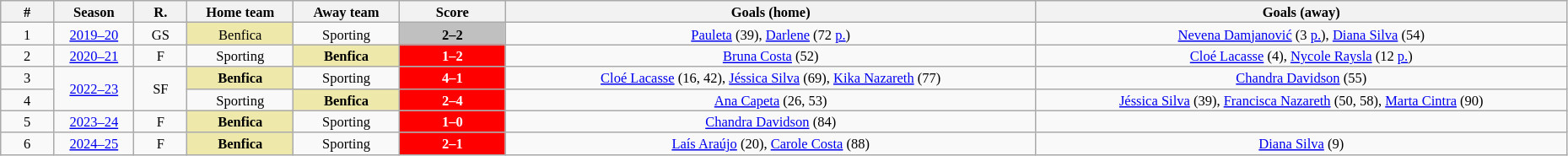<table class="wikitable" style="width:98%; margin:0 left; font-size: 11px">
<tr>
<th width="2%">#</th>
<th class="unsortable" width="3%">Season</th>
<th width="2%">R.</th>
<th width="4%">Home team</th>
<th width="4%">Away team</th>
<th width="4%">Score</th>
<th width="20%">Goals (home)</th>
<th width="20%">Goals (away)</th>
</tr>
<tr style="text-align:center;">
<td>1</td>
<td><a href='#'>2019–20</a></td>
<td>GS</td>
<td bgcolor="#EEE8AA">Benfica</td>
<td>Sporting</td>
<td style="color:black; background:silver"><strong>2–2</strong></td>
<td><a href='#'>Pauleta</a> (39), <a href='#'>Darlene</a> (72 <a href='#'>p.</a>)</td>
<td><a href='#'>Nevena Damjanović</a> (3 <a href='#'>p.</a>), <a href='#'>Diana Silva</a> (54)</td>
</tr>
<tr style="text-align:center;">
<td>2</td>
<td><a href='#'>2020–21</a></td>
<td>F</td>
<td>Sporting</td>
<td bgcolor="#EEE8AA"><strong>Benfica</strong></td>
<td style="color:white; background:red"><strong>1–2</strong></td>
<td><a href='#'>Bruna Costa</a> (52)</td>
<td><a href='#'>Cloé Lacasse</a> (4), <a href='#'>Nycole Raysla</a> (12 <a href='#'>p.</a>)</td>
</tr>
<tr style="text-align:center;">
<td>3</td>
<td rowspan="2"><a href='#'>2022–23</a></td>
<td rowspan="2">SF</td>
<td bgcolor="#EEE8AA"><strong>Benfica</strong></td>
<td>Sporting</td>
<td style="color:white; background:red"><strong>4–1</strong></td>
<td><a href='#'>Cloé Lacasse</a> (16, 42), <a href='#'>Jéssica Silva</a> (69), <a href='#'>Kika Nazareth</a> (77)</td>
<td><a href='#'>Chandra Davidson</a> (55)</td>
</tr>
<tr style="text-align:center;">
<td>4</td>
<td>Sporting</td>
<td bgcolor="#EEE8AA"><strong>Benfica</strong></td>
<td style="color:white; background:red"><strong>2–4</strong></td>
<td><a href='#'>Ana Capeta</a> (26, 53)</td>
<td><a href='#'>Jéssica Silva</a> (39), <a href='#'>Francisca Nazareth</a> (50, 58), <a href='#'>Marta Cintra</a> (90)</td>
</tr>
<tr style="text-align:center;">
<td>5</td>
<td><a href='#'>2023–24</a></td>
<td>F</td>
<td bgcolor="#EEE8AA"><strong>Benfica</strong></td>
<td>Sporting</td>
<td style="color:white; background:red"><strong>1–0</strong></td>
<td><a href='#'>Chandra Davidson</a> (84)</td>
<td></td>
</tr>
<tr style="text-align:center;">
<td>6</td>
<td><a href='#'>2024–25</a></td>
<td>F</td>
<td bgcolor="#EEE8AA"><strong>Benfica</strong></td>
<td>Sporting</td>
<td style="color:white; background:red"><strong>2–1</strong></td>
<td><a href='#'>Laís Araújo</a> (20), <a href='#'>Carole Costa</a> (88)</td>
<td><a href='#'>Diana Silva</a> (9)</td>
</tr>
</table>
